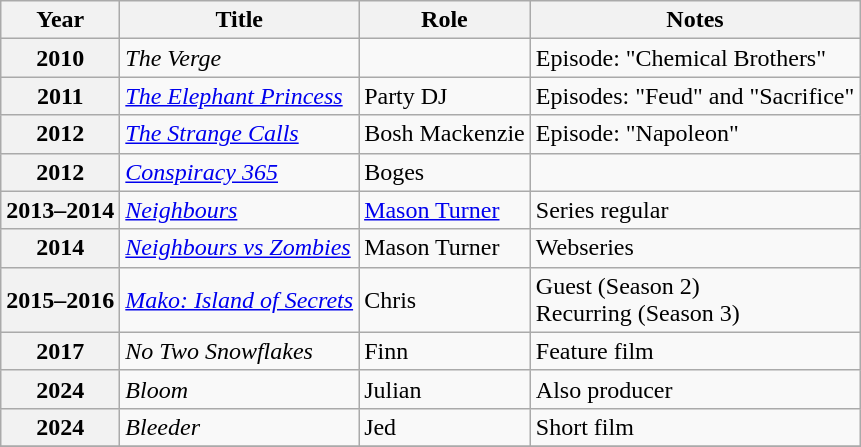<table class="wikitable sortable plainrowheaders">
<tr>
<th scope="col">Year</th>
<th scope="col">Title</th>
<th scope="col">Role</th>
<th scope="col" class="unsortable">Notes</th>
</tr>
<tr>
<th scope="row">2010</th>
<td><em>The Verge</em></td>
<td></td>
<td>Episode: "Chemical Brothers"</td>
</tr>
<tr>
<th scope="row">2011</th>
<td><em><a href='#'>The Elephant Princess</a></em></td>
<td>Party DJ</td>
<td>Episodes: "Feud" and "Sacrifice"</td>
</tr>
<tr>
<th scope="row">2012</th>
<td><em><a href='#'>The Strange Calls</a></em></td>
<td>Bosh Mackenzie</td>
<td>Episode: "Napoleon"</td>
</tr>
<tr>
<th scope="row">2012</th>
<td><em><a href='#'>Conspiracy 365</a></em></td>
<td>Boges</td>
<td></td>
</tr>
<tr>
<th scope="row">2013–2014</th>
<td><em><a href='#'>Neighbours</a></em></td>
<td><a href='#'>Mason Turner</a></td>
<td>Series regular</td>
</tr>
<tr>
<th scope="row">2014</th>
<td><em><a href='#'>Neighbours vs Zombies</a></em></td>
<td>Mason Turner</td>
<td>Webseries</td>
</tr>
<tr>
<th scope="row">2015–2016</th>
<td><em><a href='#'>Mako: Island of Secrets</a></em></td>
<td>Chris</td>
<td>Guest (Season 2)<br>Recurring (Season 3)</td>
</tr>
<tr>
<th scope="row">2017</th>
<td><em>No Two Snowflakes</em></td>
<td>Finn</td>
<td>Feature film</td>
</tr>
<tr>
<th scope="row">2024</th>
<td><em>Bloom</em></td>
<td>Julian</td>
<td>Also producer</td>
</tr>
<tr>
<th scope="row">2024</th>
<td><em>Bleeder</em></td>
<td>Jed</td>
<td>Short film</td>
</tr>
<tr>
</tr>
</table>
